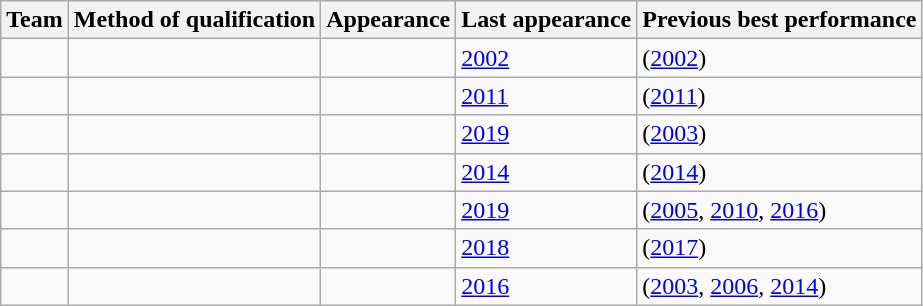<table class="wikitable sortable">
<tr>
<th>Team</th>
<th>Method of qualification</th>
<th data-sort-type="number">Appearance</th>
<th>Last appearance</th>
<th>Previous best performance</th>
</tr>
<tr>
<td></td>
<td></td>
<td></td>
<td><a href='#'>2002</a></td>
<td> (<a href='#'>2002</a>)</td>
</tr>
<tr>
<td></td>
<td></td>
<td></td>
<td><a href='#'>2011</a></td>
<td> (<a href='#'>2011</a>)</td>
</tr>
<tr>
<td></td>
<td></td>
<td></td>
<td><a href='#'>2019</a></td>
<td> (<a href='#'>2003</a>)</td>
</tr>
<tr>
<td></td>
<td></td>
<td></td>
<td><a href='#'>2014</a></td>
<td> (<a href='#'>2014</a>)</td>
</tr>
<tr>
<td></td>
<td></td>
<td></td>
<td><a href='#'>2019</a></td>
<td> (<a href='#'>2005</a>, <a href='#'>2010</a>, <a href='#'>2016</a>)</td>
</tr>
<tr>
<td></td>
<td></td>
<td></td>
<td><a href='#'>2018</a></td>
<td> (<a href='#'>2017</a>)</td>
</tr>
<tr>
<td></td>
<td></td>
<td></td>
<td><a href='#'>2016</a></td>
<td> (<a href='#'>2003</a>, <a href='#'>2006</a>, <a href='#'>2014</a>)</td>
</tr>
</table>
